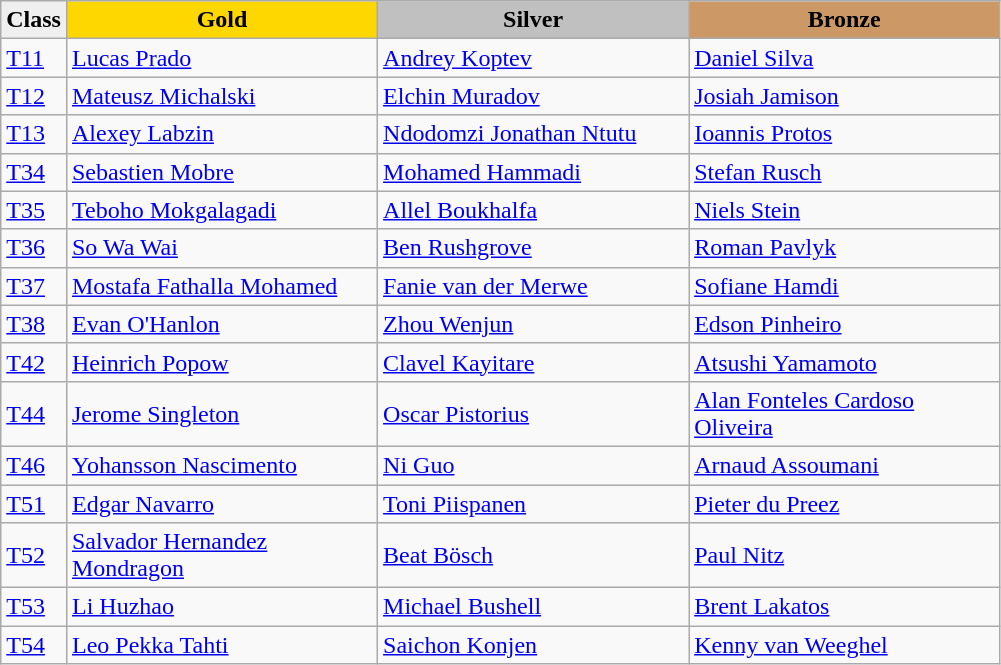<table class="wikitable" style="text-align:left">
<tr style="text-align:center;">
<td style="background:#efefef;"><strong>Class</strong></td>
<td style="width:200px; background:gold;"><strong>Gold</strong></td>
<td style="width:200px; background:silver;"><strong>Silver</strong></td>
<td style="width:200px; background:#c96;"><strong>Bronze</strong></td>
</tr>
<tr>
<td><a href='#'>T11</a></td>
<td><a href='#'>Lucas Prado</a><br><em> </em></td>
<td><a href='#'>Andrey Koptev</a><br><em> </em></td>
<td><a href='#'>Daniel Silva</a><br><em> </em></td>
</tr>
<tr>
<td><a href='#'>T12</a></td>
<td><a href='#'>Mateusz Michalski</a><br><em> </em></td>
<td><a href='#'>Elchin Muradov</a><br><em> </em></td>
<td><a href='#'>Josiah Jamison</a><br><em> </em></td>
</tr>
<tr>
<td><a href='#'>T13</a></td>
<td><a href='#'>Alexey Labzin</a><br><em> </em></td>
<td><a href='#'>Ndodomzi Jonathan Ntutu</a><br><em> </em></td>
<td><a href='#'>Ioannis Protos</a><br><em> </em></td>
</tr>
<tr>
<td><a href='#'>T34</a></td>
<td><a href='#'>Sebastien Mobre</a><br><em> </em></td>
<td><a href='#'>Mohamed Hammadi</a><br><em> </em></td>
<td><a href='#'>Stefan Rusch</a><br><em> </em></td>
</tr>
<tr>
<td><a href='#'>T35</a></td>
<td><a href='#'>Teboho Mokgalagadi</a><br><em> </em></td>
<td><a href='#'>Allel Boukhalfa</a><br><em> </em></td>
<td><a href='#'>Niels Stein</a><br><em> </em></td>
</tr>
<tr>
<td><a href='#'>T36</a></td>
<td><a href='#'>So Wa Wai</a><br><em> </em></td>
<td><a href='#'>Ben Rushgrove</a><br><em> </em></td>
<td><a href='#'>Roman Pavlyk</a><br><em> </em></td>
</tr>
<tr>
<td><a href='#'>T37</a></td>
<td><a href='#'>Mostafa Fathalla Mohamed</a><br><em> </em></td>
<td><a href='#'>Fanie van der Merwe</a><br><em> </em></td>
<td><a href='#'>Sofiane Hamdi</a><br><em> </em></td>
</tr>
<tr>
<td><a href='#'>T38</a></td>
<td><a href='#'>Evan O'Hanlon</a><br><em> </em></td>
<td><a href='#'>Zhou Wenjun</a><br><em> </em></td>
<td><a href='#'>Edson Pinheiro</a><br><em> </em></td>
</tr>
<tr>
<td><a href='#'>T42</a></td>
<td><a href='#'>Heinrich Popow</a><br><em> </em></td>
<td><a href='#'>Clavel Kayitare</a><br><em> </em></td>
<td><a href='#'>Atsushi Yamamoto</a><br><em> </em></td>
</tr>
<tr>
<td><a href='#'>T44</a></td>
<td><a href='#'>Jerome Singleton</a><br><em> </em></td>
<td><a href='#'>Oscar Pistorius</a><br><em> </em></td>
<td><a href='#'>Alan Fonteles Cardoso Oliveira</a><br><em> </em></td>
</tr>
<tr>
<td><a href='#'>T46</a></td>
<td><a href='#'>Yohansson Nascimento</a><br><em> </em></td>
<td><a href='#'>Ni Guo</a><br><em> </em></td>
<td><a href='#'>Arnaud Assoumani</a><br><em> </em></td>
</tr>
<tr>
<td><a href='#'>T51</a></td>
<td><a href='#'>Edgar Navarro</a><br><em> </em></td>
<td><a href='#'>Toni Piispanen</a><br><em> </em></td>
<td><a href='#'>Pieter du Preez</a><br><em> </em></td>
</tr>
<tr>
<td><a href='#'>T52</a></td>
<td><a href='#'>Salvador Hernandez Mondragon</a><br><em> </em></td>
<td><a href='#'>Beat Bösch</a><br><em> </em></td>
<td><a href='#'>Paul Nitz</a><br><em> </em></td>
</tr>
<tr>
<td><a href='#'>T53</a></td>
<td><a href='#'>Li Huzhao</a><br><em> </em></td>
<td><a href='#'>Michael Bushell</a><br><em> </em></td>
<td><a href='#'>Brent Lakatos</a><br><em> </em></td>
</tr>
<tr>
<td><a href='#'>T54</a></td>
<td><a href='#'>Leo Pekka Tahti</a><br><em> </em></td>
<td><a href='#'>Saichon Konjen</a><br><em> </em></td>
<td><a href='#'>Kenny van Weeghel</a><br><em> </em></td>
</tr>
</table>
